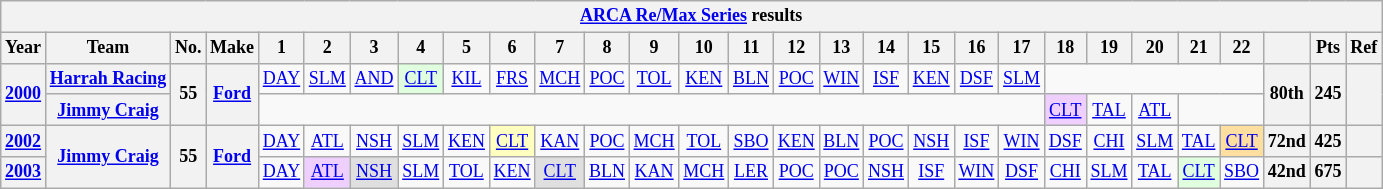<table class="wikitable" style="text-align:center; font-size:75%">
<tr>
<th colspan=44><a href='#'>ARCA Re/Max Series</a> results</th>
</tr>
<tr>
<th>Year</th>
<th>Team</th>
<th>No.</th>
<th>Make</th>
<th>1</th>
<th>2</th>
<th>3</th>
<th>4</th>
<th>5</th>
<th>6</th>
<th>7</th>
<th>8</th>
<th>9</th>
<th>10</th>
<th>11</th>
<th>12</th>
<th>13</th>
<th>14</th>
<th>15</th>
<th>16</th>
<th>17</th>
<th>18</th>
<th>19</th>
<th>20</th>
<th>21</th>
<th>22</th>
<th></th>
<th>Pts</th>
<th>Ref</th>
</tr>
<tr>
<th rowspan=2><a href='#'>2000</a></th>
<th><a href='#'>Harrah Racing</a></th>
<th rowspan=2>55</th>
<th rowspan=2><a href='#'>Ford</a></th>
<td><a href='#'>DAY</a></td>
<td><a href='#'>SLM</a></td>
<td><a href='#'>AND</a></td>
<td style="background:#DFFFDF;"><a href='#'>CLT</a><br></td>
<td><a href='#'>KIL</a></td>
<td><a href='#'>FRS</a></td>
<td><a href='#'>MCH</a></td>
<td><a href='#'>POC</a></td>
<td><a href='#'>TOL</a></td>
<td><a href='#'>KEN</a></td>
<td><a href='#'>BLN</a></td>
<td><a href='#'>POC</a></td>
<td><a href='#'>WIN</a></td>
<td><a href='#'>ISF</a></td>
<td><a href='#'>KEN</a></td>
<td><a href='#'>DSF</a></td>
<td><a href='#'>SLM</a></td>
<td colspan=5></td>
<th rowspan=2>80th</th>
<th rowspan=2>245</th>
<th rowspan=2></th>
</tr>
<tr>
<th><a href='#'>Jimmy Craig</a></th>
<td colspan=17></td>
<td style="background:#EFCFFF;"><a href='#'>CLT</a><br></td>
<td><a href='#'>TAL</a></td>
<td><a href='#'>ATL</a></td>
<td colspan=2></td>
</tr>
<tr>
<th><a href='#'>2002</a></th>
<th rowspan=2><a href='#'>Jimmy Craig</a></th>
<th rowspan=2>55</th>
<th rowspan=2><a href='#'>Ford</a></th>
<td><a href='#'>DAY</a></td>
<td><a href='#'>ATL</a></td>
<td><a href='#'>NSH</a></td>
<td><a href='#'>SLM</a></td>
<td><a href='#'>KEN</a></td>
<td style="background:#FFFFBF;"><a href='#'>CLT</a><br></td>
<td><a href='#'>KAN</a></td>
<td><a href='#'>POC</a></td>
<td><a href='#'>MCH</a></td>
<td><a href='#'>TOL</a></td>
<td><a href='#'>SBO</a></td>
<td><a href='#'>KEN</a></td>
<td><a href='#'>BLN</a></td>
<td><a href='#'>POC</a></td>
<td><a href='#'>NSH</a></td>
<td><a href='#'>ISF</a></td>
<td><a href='#'>WIN</a></td>
<td><a href='#'>DSF</a></td>
<td><a href='#'>CHI</a></td>
<td><a href='#'>SLM</a></td>
<td><a href='#'>TAL</a></td>
<td style="background:#FFDF9F;"><a href='#'>CLT</a><br></td>
<th>72nd</th>
<th>425</th>
<th></th>
</tr>
<tr>
<th><a href='#'>2003</a></th>
<td><a href='#'>DAY</a></td>
<td style="background:#EFCFFF;"><a href='#'>ATL</a><br></td>
<td style="background:#DFDFDF;"><a href='#'>NSH</a><br></td>
<td><a href='#'>SLM</a></td>
<td><a href='#'>TOL</a></td>
<td><a href='#'>KEN</a></td>
<td style="background:#DFDFDF;"><a href='#'>CLT</a><br></td>
<td><a href='#'>BLN</a></td>
<td><a href='#'>KAN</a></td>
<td><a href='#'>MCH</a></td>
<td><a href='#'>LER</a></td>
<td><a href='#'>POC</a></td>
<td><a href='#'>POC</a></td>
<td><a href='#'>NSH</a></td>
<td><a href='#'>ISF</a></td>
<td><a href='#'>WIN</a></td>
<td><a href='#'>DSF</a></td>
<td><a href='#'>CHI</a></td>
<td><a href='#'>SLM</a></td>
<td><a href='#'>TAL</a></td>
<td style="background:#DFFFDF;"><a href='#'>CLT</a><br></td>
<td><a href='#'>SBO</a></td>
<th>42nd</th>
<th>675</th>
<th></th>
</tr>
</table>
